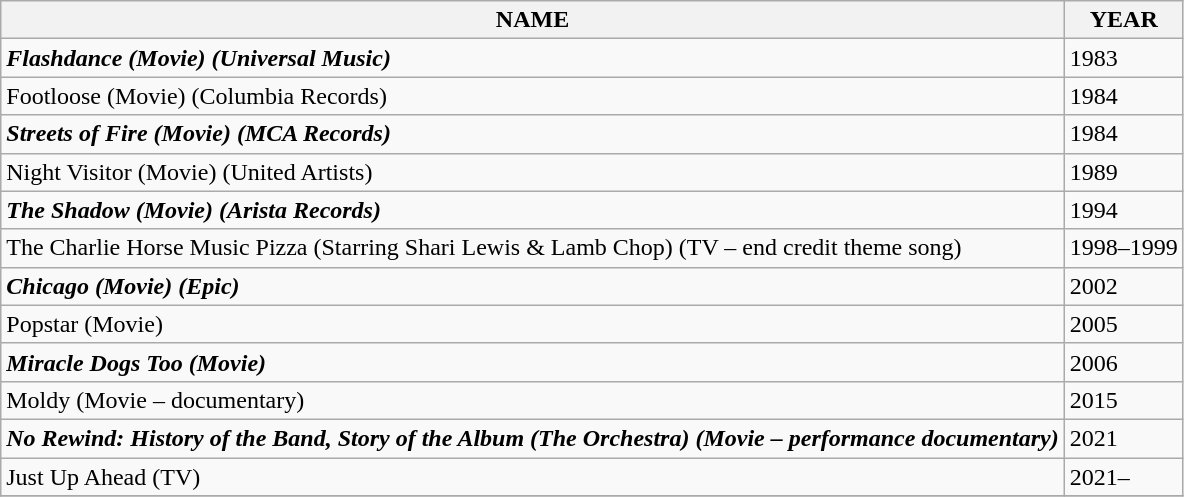<table class="wikitable">
<tr>
<th>NAME</th>
<th>YEAR</th>
</tr>
<tr>
<td><strong><em>Flashdance<strong> (Movie) (Universal Music)<em></td>
<td>1983</td>
</tr>
<tr>
<td></em></strong>Footloose</strong> (Movie) (Columbia Records)</em></td>
<td>1984</td>
</tr>
<tr>
<td><strong><em>Streets of Fire<strong> (Movie) (MCA Records)<em></td>
<td>1984</td>
</tr>
<tr>
<td></em></strong>Night Visitor</strong> (Movie) (United Artists)</em></td>
<td>1989</td>
</tr>
<tr>
<td><strong><em>The Shadow<strong> (Movie) (Arista Records)<em></td>
<td>1994</td>
</tr>
<tr>
<td></em></strong>The Charlie Horse Music Pizza</strong> (Starring Shari Lewis & Lamb Chop) (TV – end credit theme song)</em></td>
<td>1998–1999</td>
</tr>
<tr>
<td><strong><em>Chicago<strong> (Movie) (Epic)<em></td>
<td>2002</td>
</tr>
<tr>
<td></em></strong>Popstar</strong> (Movie)</em></td>
<td>2005</td>
</tr>
<tr>
<td><strong><em>Miracle Dogs Too<strong> (Movie)<em></td>
<td>2006</td>
</tr>
<tr>
<td></em></strong>Moldy</strong> (Movie – documentary)</em></td>
<td>2015</td>
</tr>
<tr>
<td><strong><em>No Rewind: History of the Band, Story of the Album<strong> (The Orchestra) (Movie – performance documentary)<em></td>
<td>2021</td>
</tr>
<tr>
<td></em></strong>Just Up Ahead</strong> (TV)</em></td>
<td>2021–</td>
</tr>
<tr>
</tr>
</table>
